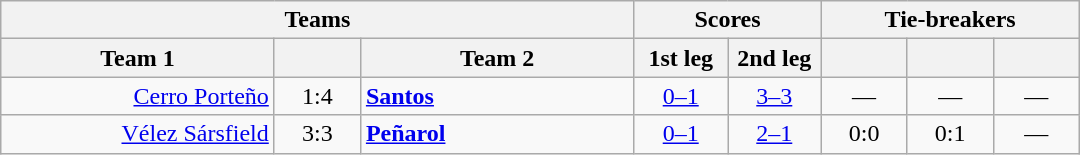<table class="wikitable" style="text-align:center;">
<tr>
<th colspan=3>Teams</th>
<th colspan=2>Scores</th>
<th colspan=3>Tie-breakers</th>
</tr>
<tr>
<th width="175">Team 1</th>
<th width="50"></th>
<th width="175">Team 2</th>
<th width="55">1st leg</th>
<th width="55">2nd leg</th>
<th width="50"></th>
<th width="50"></th>
<th width="50"></th>
</tr>
<tr>
<td align=right><a href='#'>Cerro Porteño</a> </td>
<td>1:4</td>
<td align=left> <strong><a href='#'>Santos</a></strong></td>
<td><a href='#'>0–1</a></td>
<td><a href='#'>3–3</a></td>
<td>—</td>
<td>—</td>
<td>—</td>
</tr>
<tr>
<td align=right><a href='#'>Vélez Sársfield</a> </td>
<td>3:3</td>
<td align=left> <strong><a href='#'>Peñarol</a></strong></td>
<td><a href='#'>0–1</a></td>
<td><a href='#'>2–1</a></td>
<td>0:0</td>
<td>0:1</td>
<td>—</td>
</tr>
</table>
